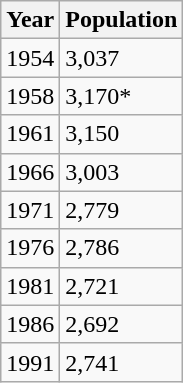<table class="wikitable">
<tr>
<th>Year</th>
<th>Population</th>
</tr>
<tr>
<td>1954</td>
<td>3,037</td>
</tr>
<tr>
<td>1958</td>
<td>3,170*</td>
</tr>
<tr>
<td>1961</td>
<td>3,150</td>
</tr>
<tr>
<td>1966</td>
<td>3,003</td>
</tr>
<tr>
<td>1971</td>
<td>2,779</td>
</tr>
<tr>
<td>1976</td>
<td>2,786</td>
</tr>
<tr>
<td>1981</td>
<td>2,721</td>
</tr>
<tr>
<td>1986</td>
<td>2,692</td>
</tr>
<tr>
<td>1991</td>
<td>2,741</td>
</tr>
</table>
